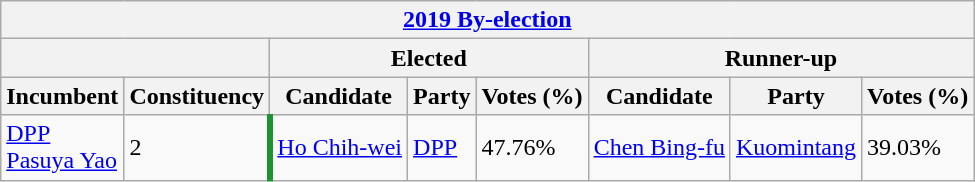<table class="wikitable collapsible sortable">
<tr>
<th colspan="8"><a href='#'>2019 By-election</a></th>
</tr>
<tr>
<th colspan="2"> </th>
<th colspan="3">Elected</th>
<th colspan="3">Runner-up</th>
</tr>
<tr>
<th>Incumbent</th>
<th>Constituency</th>
<th>Candidate</th>
<th>Party</th>
<th>Votes (%)</th>
<th>Candidate</th>
<th>Party</th>
<th>Votes (%)</th>
</tr>
<tr>
<td><a href='#'>DPP</a><br><a href='#'>Pasuya Yao</a></td>
<td style="border-right:4px solid #1B9431;">2</td>
<td><a href='#'>Ho Chih-wei</a></td>
<td><a href='#'>DPP</a></td>
<td>47.76%</td>
<td><a href='#'>Chen Bing-fu</a></td>
<td><a href='#'>Kuomintang</a></td>
<td>39.03%</td>
</tr>
</table>
